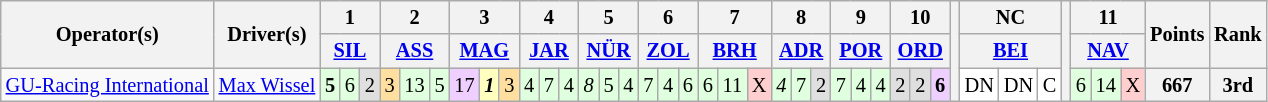<table class="wikitable" style="font-size: 85%">
<tr>
<th rowspan=2>Operator(s)</th>
<th rowspan=2>Driver(s)</th>
<th colspan=3>1</th>
<th colspan=3>2</th>
<th colspan=3>3</th>
<th colspan=3>4</th>
<th colspan=3>5</th>
<th colspan=3>6</th>
<th colspan=3>7</th>
<th colspan=3>8</th>
<th colspan=3>9</th>
<th colspan=3>10</th>
<th rowspan=3></th>
<th colspan=3>NC</th>
<th rowspan=3></th>
<th colspan=3>11</th>
<th rowspan=2>Points</th>
<th rowspan=2>Rank</th>
</tr>
<tr>
<th colspan=3><a href='#'>SIL</a></th>
<th colspan=3><a href='#'>ASS</a></th>
<th colspan=3><a href='#'>MAG</a></th>
<th colspan=3><a href='#'>JAR</a></th>
<th colspan=3><a href='#'>NÜR</a></th>
<th colspan=3><a href='#'>ZOL</a></th>
<th colspan=3><a href='#'>BRH</a></th>
<th colspan=3><a href='#'>ADR</a></th>
<th colspan=3><a href='#'>POR</a></th>
<th colspan=3><a href='#'>ORD</a></th>
<th colspan=3><a href='#'>BEI</a></th>
<th colspan=3><a href='#'>NAV</a></th>
</tr>
<tr>
<td align=center><a href='#'>GU-Racing International</a></td>
<td> <a href='#'>Max Wissel</a></td>
<td style="background:#dfffdf;"><strong>5</strong></td>
<td style="background:#dfffdf;">6</td>
<td style="background:#dfdfdf;">2</td>
<td style="background:#ffdf9f;">3</td>
<td style="background:#dfffdf;">13</td>
<td style="background:#dfffdf;">5</td>
<td style="background:#efcfff;">17</td>
<td style="background:#ffffbf;"><strong><em>1</em></strong></td>
<td style="background:#ffdf9f;">3</td>
<td style="background:#dfffdf;">4</td>
<td style="background:#dfffdf;">7</td>
<td style="background:#dfffdf;">4</td>
<td style="background:#dfffdf;"><em>8</em></td>
<td style="background:#dfffdf;">5</td>
<td style="background:#dfffdf;">4</td>
<td style="background:#dfffdf;">7</td>
<td style="background:#dfffdf;">4</td>
<td style="background:#dfffdf;">6</td>
<td style="background:#dfffdf;">6</td>
<td style="background:#dfffdf;">11</td>
<td style="background:#ffcfcf;">X</td>
<td style="background:#dfffdf;"><em>4</em></td>
<td style="background:#dfffdf;">7</td>
<td style="background:#dfdfdf;">2</td>
<td style="background:#dfffdf;">7</td>
<td style="background:#dfffdf;">4</td>
<td style="background:#dfffdf;">4</td>
<td style="background:#dfdfdf;">2</td>
<td style="background:#dfdfdf;">2</td>
<td style="background:#efcfff;"><strong>6</strong></td>
<td style="background:#ffffff;">DN</td>
<td style="background:#ffffff;">DN</td>
<td style="background:#ffffff;">C</td>
<td style="background:#dfffdf;">6</td>
<td style="background:#dfffdf;">14</td>
<td style="background:#ffcfcf;">X</td>
<th>667</th>
<th>3rd</th>
</tr>
</table>
